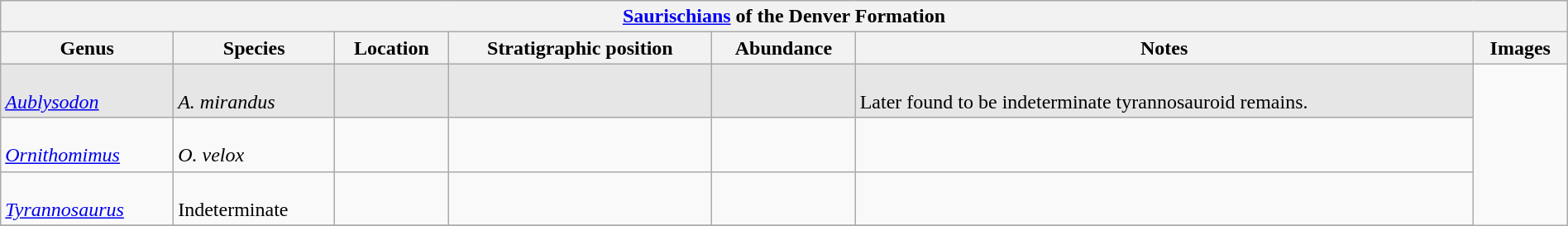<table class="wikitable" align="center" width="100%">
<tr>
<th colspan="7" align="center"><strong><a href='#'>Saurischians</a> of the Denver Formation</strong></th>
</tr>
<tr>
<th>Genus</th>
<th>Species</th>
<th>Location</th>
<th>Stratigraphic position</th>
<th>Abundance</th>
<th>Notes</th>
<th>Images</th>
</tr>
<tr>
<td style="background:#E6E6E6;"><br><em><a href='#'>Aublysodon</a></em></td>
<td style="background:#E6E6E6;"><br><em>A. mirandus</em></td>
<td style="background:#E6E6E6;"></td>
<td style="background:#E6E6E6;"></td>
<td style="background:#E6E6E6;"></td>
<td style="background:#E6E6E6;"><br>Later found to be indeterminate tyrannosauroid remains.</td>
<td rowspan="99"><br>
</td>
</tr>
<tr>
<td><br><em><a href='#'>Ornithomimus</a></em></td>
<td><br><em>O. velox</em></td>
<td></td>
<td></td>
<td></td>
<td></td>
</tr>
<tr>
<td><br><em><a href='#'>Tyrannosaurus</a></em></td>
<td><br>Indeterminate</td>
<td></td>
<td></td>
<td></td>
<td></td>
</tr>
<tr>
</tr>
</table>
